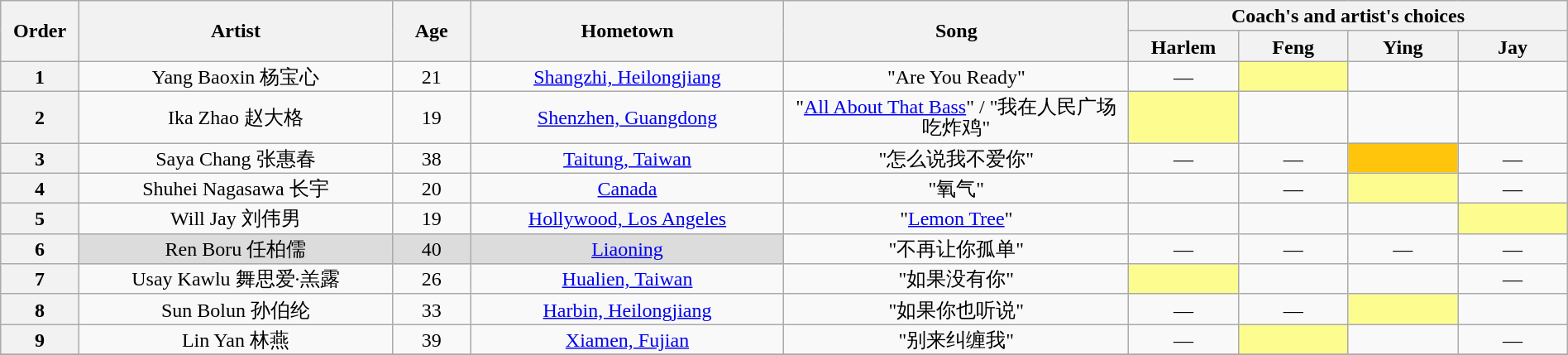<table class="wikitable" style="text-align:center; line-height:17px; width:100%;">
<tr>
<th scope="col" rowspan="2" style="width:05%;">Order</th>
<th scope="col" rowspan="2" style="width:20%;">Artist</th>
<th scope="col" rowspan="2" style="width:05%;">Age</th>
<th scope="col" rowspan="2" style="width:20%;">Hometown</th>
<th scope="col" rowspan="2" style="width:22%;">Song</th>
<th scope="col" colspan="4" style="width:28%;">Coach's and artist's choices</th>
</tr>
<tr>
<th style="width:07%;">Harlem</th>
<th style="width:07%;">Feng</th>
<th style="width:07%;">Ying</th>
<th style="width:07%;">Jay</th>
</tr>
<tr>
<th>1</th>
<td>Yang Baoxin 杨宝心</td>
<td>21</td>
<td><a href='#'>Shangzhi, Heilongjiang</a></td>
<td>"Are You Ready"</td>
<td>—</td>
<td style="background:#fdfc8f;"><strong></strong></td>
<td><strong></strong></td>
<td><strong></strong></td>
</tr>
<tr>
<th>2</th>
<td>Ika Zhao 赵大格</td>
<td>19</td>
<td><a href='#'>Shenzhen, Guangdong</a></td>
<td>"<a href='#'>All About That Bass</a>" / "我在人民广场吃炸鸡"</td>
<td style="background:#fdfc8f;"><strong></strong></td>
<td><strong></strong></td>
<td><strong></strong></td>
<td><strong></strong></td>
</tr>
<tr>
<th>3</th>
<td>Saya Chang 张惠春</td>
<td>38</td>
<td><a href='#'>Taitung, Taiwan</a></td>
<td>"怎么说我不爱你"</td>
<td>—</td>
<td>—</td>
<td style="background:#FFC40C;"><strong></strong></td>
<td>—</td>
</tr>
<tr>
<th>4</th>
<td>Shuhei Nagasawa 长宇</td>
<td>20</td>
<td><a href='#'>Canada</a></td>
<td>"氧气"</td>
<td><strong></strong></td>
<td>—</td>
<td style="background:#fdfc8f;"><strong></strong></td>
<td>—</td>
</tr>
<tr>
<th>5</th>
<td>Will Jay 刘伟男</td>
<td>19</td>
<td><a href='#'>Hollywood, Los Angeles</a></td>
<td>"<a href='#'>Lemon Tree</a>"</td>
<td><strong></strong></td>
<td><strong></strong></td>
<td><strong></strong></td>
<td style="background:#fdfc8f;"><strong></strong></td>
</tr>
<tr>
<th>6</th>
<td style="background:#DCDCDC;">Ren Boru 任柏儒</td>
<td style="background:#DCDCDC;">40</td>
<td style="background:#DCDCDC;"><a href='#'>Liaoning</a></td>
<td>"不再让你孤单"</td>
<td>—</td>
<td>—</td>
<td>—</td>
<td>—</td>
</tr>
<tr>
<th>7</th>
<td>Usay Kawlu 舞思爱·羔露</td>
<td>26</td>
<td><a href='#'>Hualien, Taiwan</a></td>
<td>"如果没有你"</td>
<td style="background:#fdfc8f;"><strong></strong></td>
<td><strong></strong></td>
<td><strong></strong></td>
<td>—</td>
</tr>
<tr>
<th>8</th>
<td>Sun Bolun 孙伯纶</td>
<td>33</td>
<td><a href='#'>Harbin, Heilongjiang</a></td>
<td>"如果你也听说"</td>
<td>—</td>
<td>—</td>
<td style="background:#fdfc8f;"><strong></strong></td>
<td><strong></strong></td>
</tr>
<tr>
<th>9</th>
<td>Lin Yan 林燕</td>
<td>39</td>
<td><a href='#'>Xiamen, Fujian</a></td>
<td>"别来纠缠我"</td>
<td>—</td>
<td style="background:#fdfc8f;"><strong></strong></td>
<td><strong></strong></td>
<td>—</td>
</tr>
<tr>
</tr>
</table>
